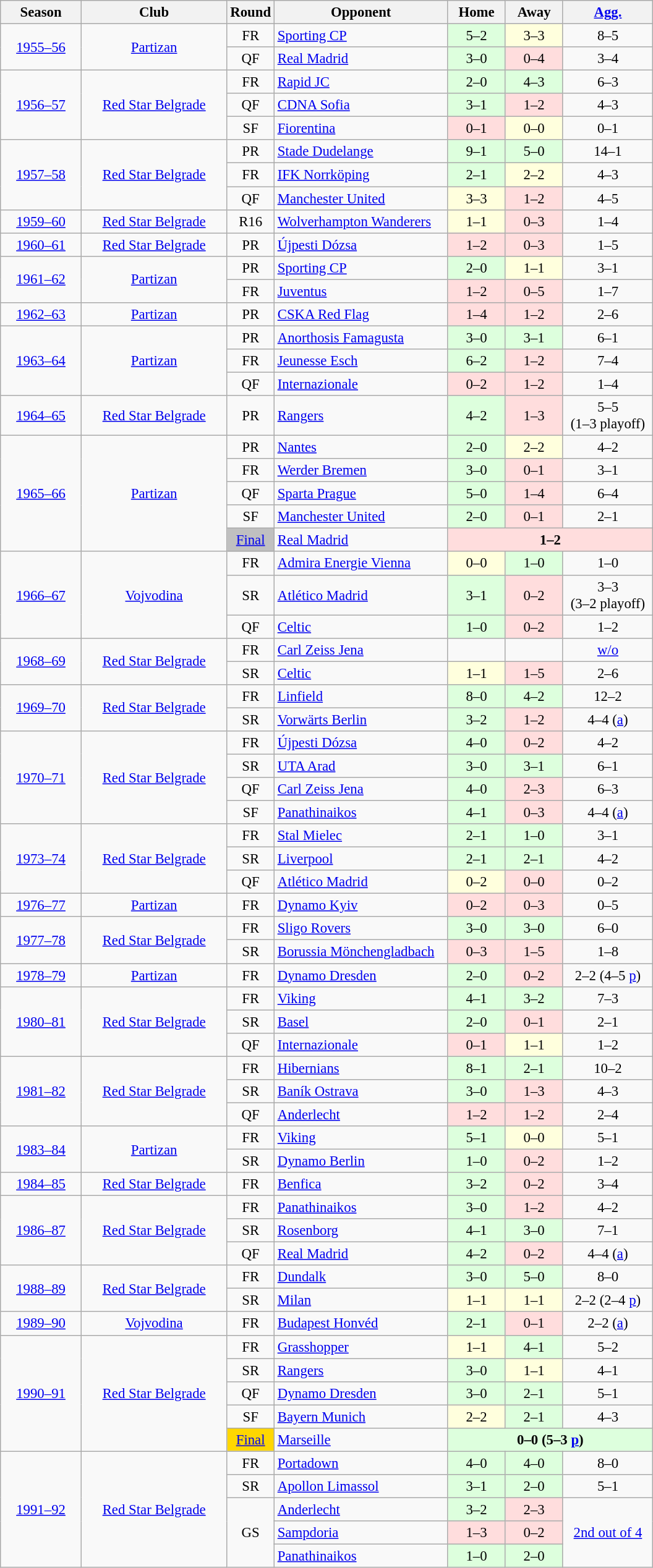<table class="wikitable" style="font-size:95%; text-align: center;">
<tr>
<th width="80">Season</th>
<th width="150">Club</th>
<th width="30">Round</th>
<th width="180">Opponent</th>
<th width="55">Home</th>
<th width="55">Away</th>
<th width="90"><a href='#'>Agg.</a></th>
</tr>
<tr>
<td rowspan=2><a href='#'>1955–56</a></td>
<td rowspan=2><a href='#'>Partizan</a></td>
<td>FR</td>
<td align="left"> <a href='#'>Sporting CP</a></td>
<td bgcolor="#ddffdd">5–2</td>
<td bgcolor="#ffffdd">3–3</td>
<td>8–5</td>
</tr>
<tr>
<td>QF</td>
<td align="left"> <a href='#'>Real Madrid</a></td>
<td bgcolor="#ddffdd">3–0</td>
<td bgcolor="#ffdddd">0–4</td>
<td>3–4</td>
</tr>
<tr>
<td rowspan=3><a href='#'>1956–57</a></td>
<td rowspan=3><a href='#'>Red Star Belgrade</a></td>
<td>FR</td>
<td align="left"> <a href='#'>Rapid JC</a></td>
<td bgcolor="#ddffdd">2–0</td>
<td bgcolor="#ddffdd">4–3</td>
<td>6–3</td>
</tr>
<tr>
<td>QF</td>
<td align="left"> <a href='#'>CDNA Sofia</a></td>
<td bgcolor="#ddffdd">3–1</td>
<td bgcolor="#ffdddd">1–2</td>
<td>4–3</td>
</tr>
<tr>
<td>SF</td>
<td align="left"> <a href='#'>Fiorentina</a></td>
<td bgcolor="#ffdddd">0–1</td>
<td bgcolor="#ffffdd">0–0</td>
<td>0–1</td>
</tr>
<tr>
<td rowspan=3><a href='#'>1957–58</a></td>
<td rowspan=3><a href='#'>Red Star Belgrade</a></td>
<td>PR</td>
<td align="left"> <a href='#'>Stade Dudelange</a></td>
<td bgcolor="#ddffdd">9–1</td>
<td bgcolor="#ddffdd">5–0</td>
<td>14–1</td>
</tr>
<tr>
<td>FR</td>
<td align="left"> <a href='#'>IFK Norrköping</a></td>
<td bgcolor="#ddffdd">2–1</td>
<td bgcolor="#ffffdd">2–2</td>
<td>4–3</td>
</tr>
<tr>
<td>QF</td>
<td align="left"> <a href='#'>Manchester United</a></td>
<td bgcolor="#ffffdd">3–3</td>
<td bgcolor="#ffdddd">1–2</td>
<td>4–5</td>
</tr>
<tr>
<td><a href='#'>1959–60</a></td>
<td><a href='#'>Red Star Belgrade</a></td>
<td>R16</td>
<td align="left"> <a href='#'>Wolverhampton Wanderers</a></td>
<td bgcolor="#ffffdd">1–1</td>
<td bgcolor="#ffdddd">0–3</td>
<td>1–4</td>
</tr>
<tr>
<td><a href='#'>1960–61</a></td>
<td><a href='#'>Red Star Belgrade</a></td>
<td>PR</td>
<td align="left"> <a href='#'>Újpesti Dózsa</a></td>
<td bgcolor="#ffdddd">1–2</td>
<td bgcolor="#ffdddd">0–3</td>
<td>1–5</td>
</tr>
<tr>
<td rowspan=2><a href='#'>1961–62</a></td>
<td rowspan=2><a href='#'>Partizan</a></td>
<td>PR</td>
<td align="left"> <a href='#'>Sporting CP</a></td>
<td bgcolor="#ddffdd">2–0</td>
<td bgcolor="#ffffdd">1–1</td>
<td>3–1</td>
</tr>
<tr>
<td>FR</td>
<td align="left"> <a href='#'>Juventus</a></td>
<td bgcolor="#ffdddd">1–2</td>
<td bgcolor="#ffdddd">0–5</td>
<td>1–7</td>
</tr>
<tr>
<td><a href='#'>1962–63</a></td>
<td><a href='#'>Partizan</a></td>
<td>PR</td>
<td align="left"> <a href='#'>CSKA Red Flag</a></td>
<td bgcolor="#ffdddd">1–4</td>
<td bgcolor="#ffdddd">1–2</td>
<td>2–6</td>
</tr>
<tr>
<td rowspan=3><a href='#'>1963–64</a></td>
<td rowspan=3><a href='#'>Partizan</a></td>
<td>PR</td>
<td align="left"> <a href='#'>Anorthosis Famagusta</a></td>
<td bgcolor="#ddffdd">3–0</td>
<td bgcolor="#ddffdd">3–1</td>
<td>6–1</td>
</tr>
<tr>
<td>FR</td>
<td align="left"> <a href='#'>Jeunesse Esch</a></td>
<td bgcolor="#ddffdd">6–2</td>
<td bgcolor="#ffdddd">1–2</td>
<td>7–4</td>
</tr>
<tr>
<td>QF</td>
<td align="left"> <a href='#'>Internazionale</a></td>
<td bgcolor="#ffdddd">0–2</td>
<td bgcolor="#ffdddd">1–2</td>
<td>1–4</td>
</tr>
<tr>
<td><a href='#'>1964–65</a></td>
<td><a href='#'>Red Star Belgrade</a></td>
<td>PR</td>
<td align="left"> <a href='#'>Rangers</a></td>
<td bgcolor="#ddffdd">4–2</td>
<td bgcolor="#ffdddd">1–3</td>
<td>5–5<br>(1–3 playoff)</td>
</tr>
<tr>
<td rowspan=5><a href='#'>1965–66</a></td>
<td rowspan=5><a href='#'>Partizan</a></td>
<td>PR</td>
<td align="left"> <a href='#'>Nantes</a></td>
<td bgcolor="#ddffdd">2–0</td>
<td bgcolor="#ffffdd">2–2</td>
<td>4–2</td>
</tr>
<tr>
<td>FR</td>
<td align="left"> <a href='#'>Werder Bremen</a></td>
<td bgcolor="#ddffdd">3–0</td>
<td bgcolor="#ffdddd">0–1</td>
<td>3–1</td>
</tr>
<tr>
<td>QF</td>
<td align="left"> <a href='#'>Sparta Prague</a></td>
<td bgcolor="#ddffdd">5–0</td>
<td bgcolor="#ffdddd">1–4</td>
<td>6–4</td>
</tr>
<tr>
<td>SF</td>
<td align="left"> <a href='#'>Manchester United</a></td>
<td bgcolor="#ddffdd">2–0</td>
<td bgcolor="#ffdddd">0–1</td>
<td>2–1</td>
</tr>
<tr>
<td style="text-align:center; background:silver"><a href='#'>Final</a></td>
<td align="left"> <a href='#'>Real Madrid</a></td>
<td bgcolor=ffdddd colspan=3><strong>1–2</strong></td>
</tr>
<tr>
<td rowspan=3><a href='#'>1966–67</a></td>
<td rowspan=3><a href='#'>Vojvodina</a></td>
<td>FR</td>
<td align="left"> <a href='#'>Admira Energie Vienna</a></td>
<td bgcolor="#ffffdd">0–0</td>
<td bgcolor="#ddffdd">1–0</td>
<td>1–0</td>
</tr>
<tr>
<td>SR</td>
<td align="left"> <a href='#'>Atlético Madrid</a></td>
<td bgcolor="#ddffdd">3–1</td>
<td bgcolor="#ffdddd">0–2</td>
<td>3–3<br>(3–2 playoff)</td>
</tr>
<tr>
<td>QF</td>
<td align="left"> <a href='#'>Celtic</a></td>
<td bgcolor="#ddffdd">1–0</td>
<td bgcolor="#ffdddd">0–2</td>
<td>1–2</td>
</tr>
<tr>
<td rowspan=2><a href='#'>1968–69</a></td>
<td rowspan=2><a href='#'>Red Star Belgrade</a></td>
<td>FR</td>
<td align="left"> <a href='#'>Carl Zeiss Jena</a></td>
<td></td>
<td></td>
<td><a href='#'>w/o</a></td>
</tr>
<tr>
<td>SR</td>
<td align="left"> <a href='#'>Celtic</a></td>
<td bgcolor="#ffffdd">1–1</td>
<td bgcolor="#ffdddd">1–5</td>
<td>2–6</td>
</tr>
<tr>
<td rowspan=2><a href='#'>1969–70</a></td>
<td rowspan=2><a href='#'>Red Star Belgrade</a></td>
<td>FR</td>
<td align="left"> <a href='#'>Linfield</a></td>
<td bgcolor="#ddffdd">8–0</td>
<td bgcolor="#ddffdd">4–2</td>
<td>12–2</td>
</tr>
<tr>
<td>SR</td>
<td align="left"> <a href='#'>Vorwärts Berlin</a></td>
<td bgcolor="#ddffdd">3–2</td>
<td bgcolor="#ffdddd">1–2</td>
<td>4–4 (<a href='#'>a</a>)</td>
</tr>
<tr>
<td rowspan=4><a href='#'>1970–71</a></td>
<td rowspan=4><a href='#'>Red Star Belgrade</a></td>
<td>FR</td>
<td align="left"> <a href='#'>Újpesti Dózsa</a></td>
<td bgcolor="#ddffdd">4–0</td>
<td bgcolor="#ffdddd">0–2</td>
<td>4–2</td>
</tr>
<tr>
<td>SR</td>
<td align="left"> <a href='#'>UTA Arad</a></td>
<td bgcolor="#ddffdd">3–0</td>
<td bgcolor="#ddffdd">3–1</td>
<td>6–1</td>
</tr>
<tr>
<td>QF</td>
<td align="left"> <a href='#'>Carl Zeiss Jena</a></td>
<td bgcolor="#ddffdd">4–0</td>
<td bgcolor="#ffdddd">2–3</td>
<td>6–3</td>
</tr>
<tr>
<td>SF</td>
<td align="left"> <a href='#'>Panathinaikos</a></td>
<td bgcolor="#ddffdd">4–1</td>
<td bgcolor="#ffdddd">0–3</td>
<td>4–4 (<a href='#'>a</a>)</td>
</tr>
<tr>
<td rowspan=3><a href='#'>1973–74</a></td>
<td rowspan=3><a href='#'>Red Star Belgrade</a></td>
<td>FR</td>
<td align="left"> <a href='#'>Stal Mielec</a></td>
<td bgcolor="#ddffdd">2–1</td>
<td bgcolor="#ddffdd">1–0</td>
<td>3–1</td>
</tr>
<tr>
<td>SR</td>
<td align="left"> <a href='#'>Liverpool</a></td>
<td bgcolor="#ddffdd">2–1</td>
<td bgcolor="#ddffdd">2–1</td>
<td>4–2</td>
</tr>
<tr>
<td>QF</td>
<td align="left"> <a href='#'>Atlético Madrid</a></td>
<td bgcolor="#ffffdd">0–2</td>
<td bgcolor="#ffdddd">0–0</td>
<td>0–2</td>
</tr>
<tr>
<td><a href='#'>1976–77</a></td>
<td><a href='#'>Partizan</a></td>
<td>FR</td>
<td align="left"> <a href='#'>Dynamo Kyiv</a></td>
<td bgcolor="#ffdddd">0–2</td>
<td bgcolor="#ffdddd">0–3</td>
<td>0–5</td>
</tr>
<tr>
<td rowspan=2><a href='#'>1977–78</a></td>
<td rowspan=2><a href='#'>Red Star Belgrade</a></td>
<td>FR</td>
<td align="left"> <a href='#'>Sligo Rovers</a></td>
<td bgcolor="#ddffdd">3–0</td>
<td bgcolor="#ddffdd">3–0</td>
<td>6–0</td>
</tr>
<tr>
<td>SR</td>
<td align="left"> <a href='#'>Borussia Mönchengladbach</a></td>
<td bgcolor="#ffdddd">0–3</td>
<td bgcolor="#ffdddd">1–5</td>
<td>1–8</td>
</tr>
<tr>
<td><a href='#'>1978–79</a></td>
<td><a href='#'>Partizan</a></td>
<td>FR</td>
<td align="left"> <a href='#'>Dynamo Dresden</a></td>
<td bgcolor="#ddffdd">2–0</td>
<td bgcolor="#ffdddd">0–2</td>
<td>2–2 (4–5 <a href='#'>p</a>)</td>
</tr>
<tr>
<td rowspan=3><a href='#'>1980–81</a></td>
<td rowspan=3><a href='#'>Red Star Belgrade</a></td>
<td>FR</td>
<td align="left"> <a href='#'>Viking</a></td>
<td bgcolor="#ddffdd">4–1</td>
<td bgcolor="#ddffdd">3–2</td>
<td>7–3</td>
</tr>
<tr>
<td>SR</td>
<td align="left"> <a href='#'>Basel</a></td>
<td bgcolor="#ddffdd">2–0</td>
<td bgcolor="#ffdddd">0–1</td>
<td>2–1</td>
</tr>
<tr>
<td>QF</td>
<td align="left"> <a href='#'>Internazionale</a></td>
<td bgcolor="#ffdddd">0–1</td>
<td bgcolor="#ffffdd">1–1</td>
<td>1–2</td>
</tr>
<tr>
<td rowspan=3><a href='#'>1981–82</a></td>
<td rowspan=3><a href='#'>Red Star Belgrade</a></td>
<td>FR</td>
<td align="left"> <a href='#'>Hibernians</a></td>
<td bgcolor="#ddffdd">8–1</td>
<td bgcolor="#ddffdd">2–1</td>
<td>10–2</td>
</tr>
<tr>
<td>SR</td>
<td align="left"> <a href='#'>Baník Ostrava</a></td>
<td bgcolor="#ddffdd">3–0</td>
<td bgcolor="#ffdddd">1–3</td>
<td>4–3</td>
</tr>
<tr>
<td>QF</td>
<td align="left"> <a href='#'>Anderlecht</a></td>
<td bgcolor="#ffdddd">1–2</td>
<td bgcolor="#ffdddd">1–2</td>
<td>2–4</td>
</tr>
<tr>
<td rowspan=2><a href='#'>1983–84</a></td>
<td rowspan=2><a href='#'>Partizan</a></td>
<td>FR</td>
<td align="left"> <a href='#'>Viking</a></td>
<td bgcolor="#ddffdd">5–1</td>
<td bgcolor="#ffffdd">0–0</td>
<td>5–1</td>
</tr>
<tr>
<td>SR</td>
<td align="left"> <a href='#'>Dynamo Berlin</a></td>
<td bgcolor="#ddffdd">1–0</td>
<td bgcolor="#ffdddd">0–2</td>
<td>1–2</td>
</tr>
<tr>
<td><a href='#'>1984–85</a></td>
<td><a href='#'>Red Star Belgrade</a></td>
<td>FR</td>
<td align="left"> <a href='#'>Benfica</a></td>
<td bgcolor="#ddffdd">3–2</td>
<td bgcolor="#ffdddd">0–2</td>
<td>3–4</td>
</tr>
<tr>
<td rowspan=3><a href='#'>1986–87</a></td>
<td rowspan=3><a href='#'>Red Star Belgrade</a></td>
<td>FR</td>
<td align="left"> <a href='#'>Panathinaikos</a></td>
<td bgcolor="#ddffdd">3–0</td>
<td bgcolor="#ffdddd">1–2</td>
<td>4–2</td>
</tr>
<tr>
<td>SR</td>
<td align="left"> <a href='#'>Rosenborg</a></td>
<td bgcolor="#ddffdd">4–1</td>
<td bgcolor="#ddffdd">3–0</td>
<td>7–1</td>
</tr>
<tr>
<td>QF</td>
<td align="left"> <a href='#'>Real Madrid</a></td>
<td bgcolor="#ddffdd">4–2</td>
<td bgcolor="#ffdddd">0–2</td>
<td>4–4 (<a href='#'>a</a>)</td>
</tr>
<tr>
<td rowspan=2><a href='#'>1988–89</a></td>
<td rowspan=2><a href='#'>Red Star Belgrade</a></td>
<td>FR</td>
<td align="left"> <a href='#'>Dundalk</a></td>
<td bgcolor="#ddffdd">3–0</td>
<td bgcolor="#ddffdd">5–0</td>
<td>8–0</td>
</tr>
<tr>
<td>SR</td>
<td align="left"> <a href='#'>Milan</a></td>
<td bgcolor="#ffffdd">1–1</td>
<td bgcolor="#ffffdd">1–1</td>
<td>2–2 (2–4 <a href='#'>p</a>)</td>
</tr>
<tr>
<td><a href='#'>1989–90</a></td>
<td><a href='#'>Vojvodina</a></td>
<td>FR</td>
<td align="left"> <a href='#'>Budapest Honvéd</a></td>
<td bgcolor="#ddffdd">2–1</td>
<td bgcolor="#ffdddd">0–1</td>
<td>2–2 (<a href='#'>a</a>)</td>
</tr>
<tr>
<td rowspan=5><a href='#'>1990–91</a></td>
<td rowspan=5><a href='#'>Red Star Belgrade</a></td>
<td>FR</td>
<td align="left"> <a href='#'>Grasshopper</a></td>
<td bgcolor="#ffffdd">1–1</td>
<td bgcolor="#ddffdd">4–1</td>
<td>5–2</td>
</tr>
<tr>
<td>SR</td>
<td align="left"> <a href='#'>Rangers</a></td>
<td bgcolor="#ddffdd">3–0</td>
<td bgcolor="#ffffdd">1–1</td>
<td>4–1</td>
</tr>
<tr>
<td>QF</td>
<td align="left"> <a href='#'>Dynamo Dresden</a></td>
<td bgcolor="#ddffdd">3–0</td>
<td bgcolor="#ddffdd">2–1</td>
<td>5–1</td>
</tr>
<tr>
<td>SF</td>
<td align="left"> <a href='#'>Bayern Munich</a></td>
<td bgcolor="#ffffdd">2–2</td>
<td bgcolor="#ddffdd">2–1</td>
<td>4–3</td>
</tr>
<tr>
<td style="text-align:center; background:gold"><a href='#'>Final</a></td>
<td align="left"> <a href='#'>Marseille</a></td>
<td bgcolor=ddffdd colspan=3><strong>0–0 (5–3 <a href='#'>p</a>)</strong></td>
</tr>
<tr>
<td rowspan=5><a href='#'>1991–92</a></td>
<td rowspan=5><a href='#'>Red Star Belgrade</a></td>
<td>FR</td>
<td align="left"> <a href='#'>Portadown</a></td>
<td bgcolor="#ddffdd">4–0</td>
<td bgcolor="#ddffdd">4–0</td>
<td>8–0</td>
</tr>
<tr>
<td>SR</td>
<td align="left"> <a href='#'>Apollon Limassol</a></td>
<td bgcolor="#ddffdd">3–1</td>
<td bgcolor="#ddffdd">2–0</td>
<td>5–1</td>
</tr>
<tr>
<td rowspan=3>GS</td>
<td align="left"> <a href='#'>Anderlecht</a></td>
<td bgcolor="#ddffdd">3–2</td>
<td bgcolor="#ffdddd">2–3</td>
<td rowspan=3><a href='#'>2nd out of 4</a></td>
</tr>
<tr>
<td align="left"> <a href='#'>Sampdoria</a></td>
<td bgcolor="#ffdddd">1–3</td>
<td bgcolor="#ffdddd">0–2</td>
</tr>
<tr>
<td align="left"> <a href='#'>Panathinaikos</a></td>
<td bgcolor="#ddffdd">1–0</td>
<td bgcolor="#ddffdd">2–0</td>
</tr>
</table>
